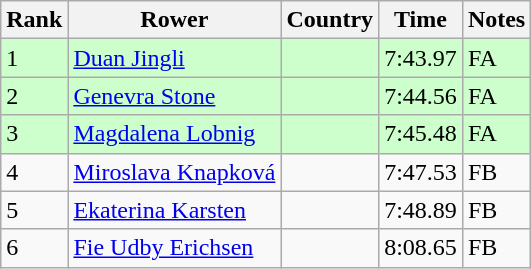<table class="wikitable">
<tr>
<th>Rank</th>
<th>Rower</th>
<th>Country</th>
<th>Time</th>
<th>Notes</th>
</tr>
<tr bgcolor=ccffcc>
<td>1</td>
<td><a href='#'>Duan Jingli</a></td>
<td></td>
<td>7:43.97</td>
<td>FA</td>
</tr>
<tr bgcolor=ccffcc>
<td>2</td>
<td><a href='#'>Genevra Stone</a></td>
<td></td>
<td>7:44.56</td>
<td>FA</td>
</tr>
<tr bgcolor=ccffcc>
<td>3</td>
<td><a href='#'>Magdalena Lobnig</a></td>
<td></td>
<td>7:45.48</td>
<td>FA</td>
</tr>
<tr>
<td>4</td>
<td><a href='#'>Miroslava Knapková</a></td>
<td></td>
<td>7:47.53</td>
<td>FB</td>
</tr>
<tr>
<td>5</td>
<td><a href='#'>Ekaterina Karsten</a></td>
<td></td>
<td>7:48.89</td>
<td>FB</td>
</tr>
<tr>
<td>6</td>
<td><a href='#'>Fie Udby Erichsen</a></td>
<td></td>
<td>8:08.65</td>
<td>FB</td>
</tr>
</table>
